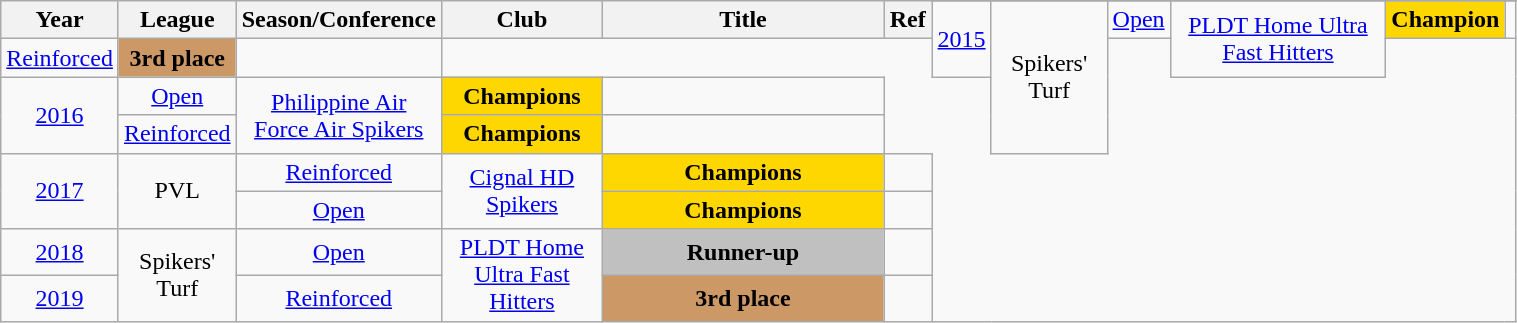<table class="wikitable sortable" style="text-align:center" width="80%">
<tr>
<th style="width:5px;" rowspan="2">Year</th>
<th style="width:25px;" rowspan="2">League</th>
<th style="width:100px;" rowspan="2">Season/Conference</th>
<th style="width:100px;" rowspan="2">Club</th>
<th style="width:180px;" rowspan="2">Title</th>
<th style="width:25px;" rowspan="2">Ref</th>
</tr>
<tr align=center>
<td rowspan=2><a href='#'>2015</a></td>
<td rowspan=4>Spikers' Turf</td>
<td><a href='#'>Open</a></td>
<td rowspan=2><a href='#'>PLDT Home Ultra Fast Hitters</a></td>
<td style="background:gold;"><strong>Champion</strong></td>
<td></td>
</tr>
<tr align=center>
<td><a href='#'>Reinforced</a></td>
<td style="background:#cc9966;"><strong>3rd place</strong></td>
<td></td>
</tr>
<tr align=center>
<td rowspan=2><a href='#'>2016</a></td>
<td><a href='#'>Open</a></td>
<td rowspan=2><a href='#'>Philippine Air Force Air Spikers</a></td>
<td style="background:gold;"><strong>Champions</strong></td>
<td></td>
</tr>
<tr align=center>
<td><a href='#'>Reinforced</a></td>
<td style="background:gold;"><strong>Champions</strong></td>
<td></td>
</tr>
<tr align=center>
<td rowspan=2><a href='#'>2017</a></td>
<td rowspan=2>PVL</td>
<td><a href='#'>Reinforced</a></td>
<td rowspan=2><a href='#'>Cignal HD Spikers</a></td>
<td style="background:gold"><strong>Champions</strong></td>
<td></td>
</tr>
<tr align=center>
<td><a href='#'>Open</a></td>
<td style="background:gold"><strong>Champions</strong></td>
<td></td>
</tr>
<tr align=center>
<td rowspan=1><a href='#'>2018</a></td>
<td rowspan=2>Spikers' Turf</td>
<td><a href='#'>Open</a></td>
<td rowspan=2><a href='#'>PLDT Home Ultra Fast Hitters</a></td>
<td style="background:silver;"><strong>Runner-up</strong></td>
<td></td>
</tr>
<tr align=center>
<td rowspan=1><a href='#'>2019</a></td>
<td><a href='#'>Reinforced</a></td>
<td style="background:#cc9966;"><strong>3rd place</strong></td>
<td></td>
</tr>
</table>
